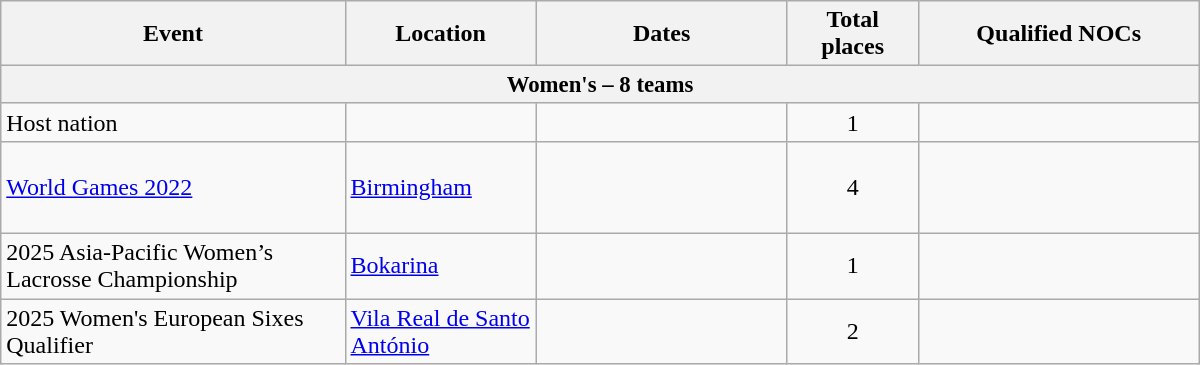<table class="wikitable" width=800>
<tr>
<th>Event</th>
<th width=120>Location</th>
<th width=160>Dates</th>
<th width=80>Total places</th>
<th width=180>Qualified NOCs</th>
</tr>
<tr style="font-size:95%;">
<th colspan=5>Women's – 8 teams</th>
</tr>
<tr>
<td>Host nation</td>
<td></td>
<td></td>
<td align="center">1</td>
<td></td>
</tr>
<tr>
<td><a href='#'>World Games 2022</a></td>
<td> <a href='#'>Birmingham</a></td>
<td align="center"></td>
<td align="center">4</td>
<td><br><br><br></td>
</tr>
<tr>
<td>2025 Asia-Pacific Women’s Lacrosse Championship</td>
<td> <a href='#'>Bokarina</a></td>
<td align="center"></td>
<td align="center">1</td>
<td></td>
</tr>
<tr>
<td>2025 Women's European Sixes Qualifier</td>
<td> <a href='#'>Vila Real de Santo António</a></td>
<td align="center"></td>
<td align="center">2</td>
<td><br></td>
</tr>
</table>
